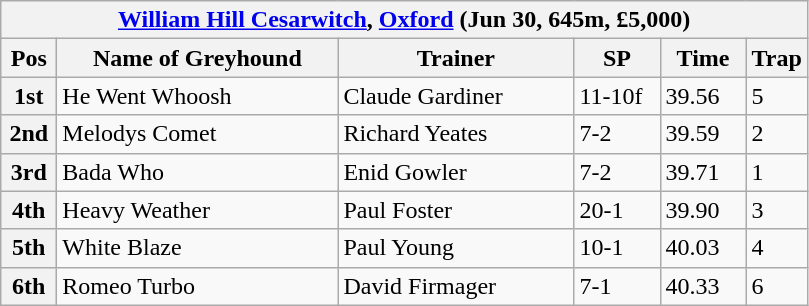<table class="wikitable">
<tr>
<th colspan="6"><a href='#'>William Hill Cesarwitch</a>, <a href='#'>Oxford</a> (Jun 30, 645m, £5,000)</th>
</tr>
<tr>
<th width=30>Pos</th>
<th width=180>Name of Greyhound</th>
<th width=150>Trainer</th>
<th width=50>SP</th>
<th width=50>Time</th>
<th width=30>Trap</th>
</tr>
<tr>
<th>1st</th>
<td>He Went Whoosh</td>
<td>Claude Gardiner</td>
<td>11-10f</td>
<td>39.56</td>
<td>5</td>
</tr>
<tr>
<th>2nd</th>
<td>Melodys Comet</td>
<td>Richard Yeates</td>
<td>7-2</td>
<td>39.59</td>
<td>2</td>
</tr>
<tr>
<th>3rd</th>
<td>Bada Who</td>
<td>Enid Gowler</td>
<td>7-2</td>
<td>39.71</td>
<td>1</td>
</tr>
<tr>
<th>4th</th>
<td>Heavy Weather</td>
<td>Paul Foster</td>
<td>20-1</td>
<td>39.90</td>
<td>3</td>
</tr>
<tr>
<th>5th</th>
<td>White Blaze</td>
<td>Paul Young</td>
<td>10-1</td>
<td>40.03</td>
<td>4</td>
</tr>
<tr>
<th>6th</th>
<td>Romeo Turbo</td>
<td>David Firmager</td>
<td>7-1</td>
<td>40.33</td>
<td>6</td>
</tr>
</table>
